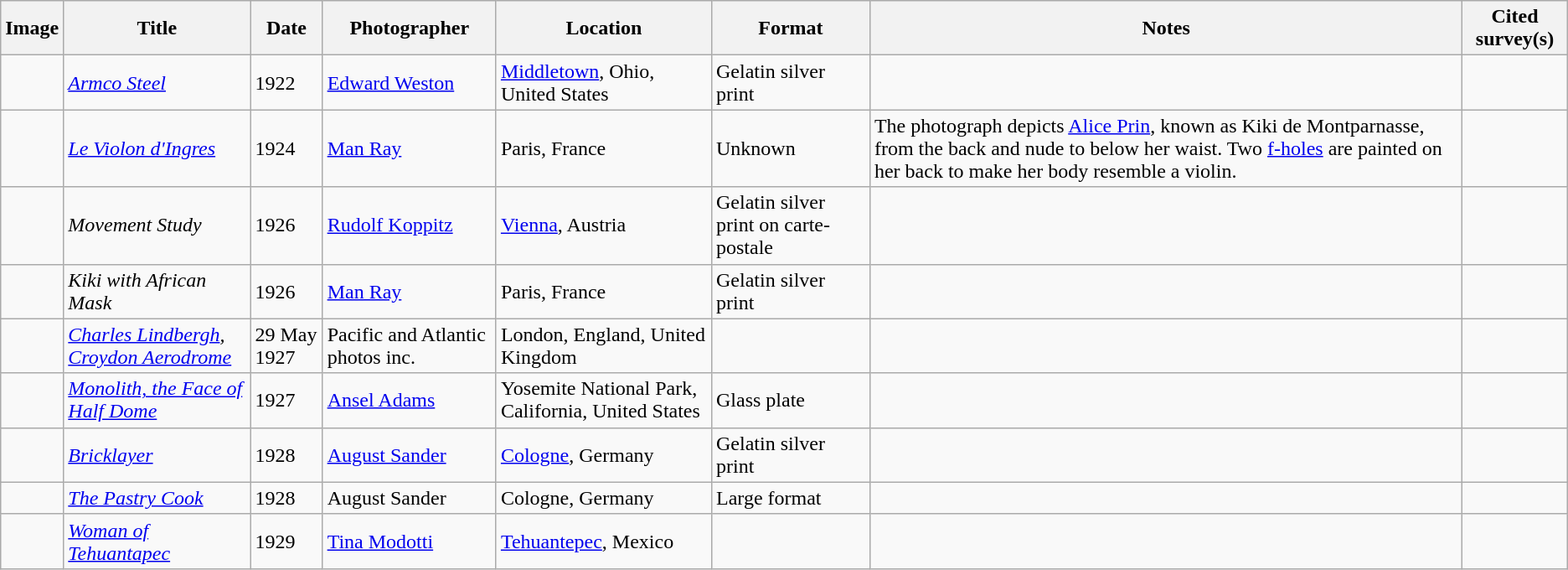<table class="wikitable">
<tr>
<th>Image</th>
<th>Title</th>
<th>Date</th>
<th>Photographer</th>
<th>Location</th>
<th>Format</th>
<th>Notes</th>
<th>Cited survey(s)</th>
</tr>
<tr>
<td></td>
<td><em><a href='#'>Armco Steel</a></em></td>
<td>1922</td>
<td><a href='#'>Edward Weston</a></td>
<td><a href='#'>Middletown</a>, Ohio, United States</td>
<td>Gelatin silver print</td>
<td></td>
<td></td>
</tr>
<tr>
<td></td>
<td><em><a href='#'>Le Violon d'Ingres</a></em></td>
<td>1924</td>
<td><a href='#'>Man Ray</a></td>
<td>Paris, France</td>
<td>Unknown</td>
<td>The photograph depicts <a href='#'>Alice Prin</a>, known as Kiki de Montparnasse, from the back and nude to below her waist. Two <a href='#'>f-holes</a> are painted on her back to make her body resemble a violin.</td>
<td></td>
</tr>
<tr>
<td></td>
<td><em>Movement Study</em></td>
<td>1926</td>
<td><a href='#'>Rudolf Koppitz</a></td>
<td><a href='#'>Vienna</a>, Austria</td>
<td>Gelatin silver print on carte-postale</td>
<td></td>
<td></td>
</tr>
<tr>
<td></td>
<td><em>Kiki with African Mask</em></td>
<td>1926</td>
<td><a href='#'>Man Ray</a></td>
<td>Paris, France</td>
<td>Gelatin silver print</td>
<td></td>
<td></td>
</tr>
<tr>
<td></td>
<td><em><a href='#'>Charles Lindbergh</a>, <a href='#'>Croydon Aerodrome</a></em></td>
<td>29 May 1927</td>
<td>Pacific and Atlantic photos inc.</td>
<td>London, England, United Kingdom</td>
<td></td>
<td></td>
<td></td>
</tr>
<tr>
<td></td>
<td><em><a href='#'>Monolith, the Face of Half Dome</a></em></td>
<td>1927</td>
<td><a href='#'>Ansel Adams</a></td>
<td>Yosemite National Park, California, United States</td>
<td>Glass plate</td>
<td></td>
<td></td>
</tr>
<tr>
<td></td>
<td><em><a href='#'>Bricklayer</a></em></td>
<td>1928</td>
<td><a href='#'>August Sander</a></td>
<td><a href='#'>Cologne</a>, Germany</td>
<td>Gelatin silver print</td>
<td></td>
<td></td>
</tr>
<tr>
<td></td>
<td><em><a href='#'>The Pastry Cook</a></em></td>
<td>1928</td>
<td>August Sander</td>
<td>Cologne, Germany</td>
<td>Large format</td>
<td></td>
<td></td>
</tr>
<tr>
<td></td>
<td><em><a href='#'>Woman of Tehuantapec</a></em></td>
<td>1929</td>
<td><a href='#'>Tina Modotti</a></td>
<td><a href='#'>Tehuantepec</a>, Mexico</td>
<td></td>
<td></td>
<td></td>
</tr>
</table>
